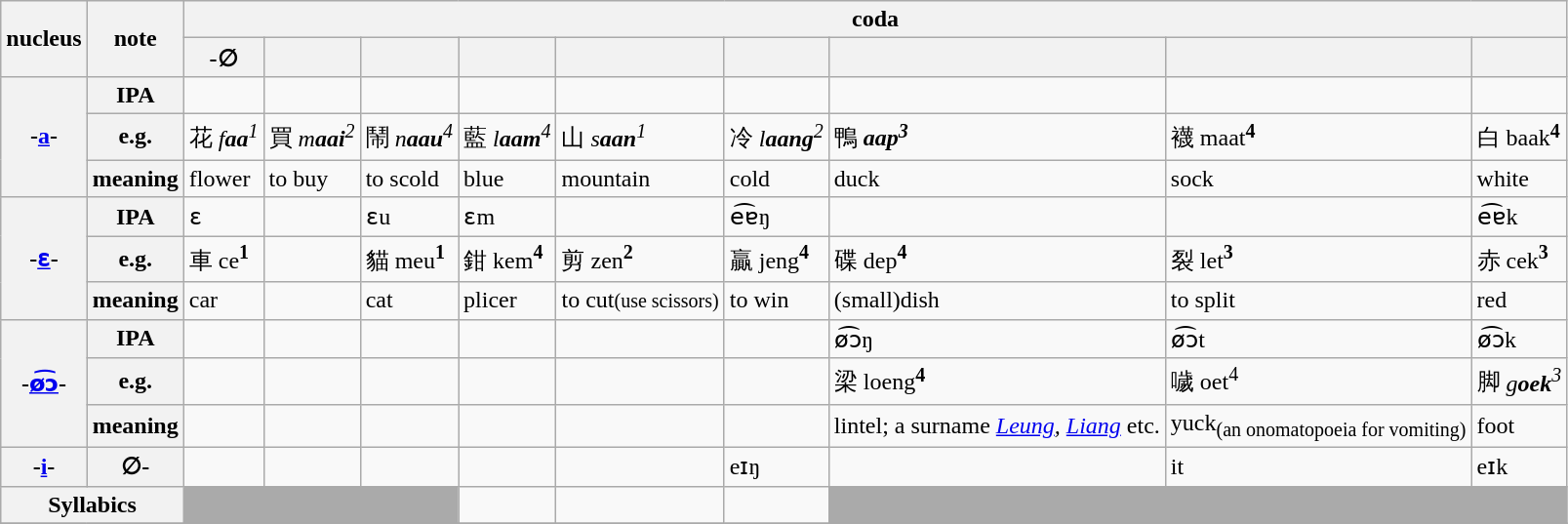<table class="wikitable">
<tr>
<th rowspan="2">nucleus</th>
<th rowspan="2">note</th>
<th colspan="9">coda</th>
</tr>
<tr>
<th>-∅</th>
<th></th>
<th></th>
<th></th>
<th></th>
<th></th>
<th></th>
<th></th>
<th></th>
</tr>
<tr>
<th rowspan="3">-<a href='#'>a</a>-</th>
<th>IPA</th>
<td></td>
<td></td>
<td></td>
<td></td>
<td></td>
<td></td>
<td></td>
<td></td>
<td></td>
</tr>
<tr>
<th>e.g.</th>
<td>花 <em>f<strong>aa</strong><sup>1</sup></em></td>
<td>買 <em>m<strong>aai</strong><sup>2</sup></em></td>
<td>鬧 <em>n<strong>aau</strong><sup>4</sup></em></td>
<td>藍 <em>l<strong>aam</strong><sup>4</sup></em></td>
<td>山 <em>s<strong>aan</strong><sup>1</sup></em></td>
<td>冷 <em>l<strong>aang</strong><sup>2</sup></em></td>
<td>鴨 <strong><em>aap<strong><sup>3</sup><em></td>
<td>襪 </em>m</strong>aat<strong><sup>4</sup><em></td>
<td>白 </em>b</strong>aak<strong><sup>4</sup><em></td>
</tr>
<tr>
<th>meaning</th>
<td>flower</td>
<td>to buy</td>
<td>to scold</td>
<td>blue</td>
<td>mountain</td>
<td>cold</td>
<td>duck</td>
<td>sock</td>
<td>white</td>
</tr>
<tr>
<th rowspan="3">-<a href='#'>ɛ</a>-</th>
<th>IPA</th>
<td>ɛ</td>
<td></td>
<td>ɛu</td>
<td>ɛm</td>
<td></td>
<td>e͡ɐŋ</td>
<td></td>
<td></td>
<td>e͡ɐk</td>
</tr>
<tr>
<th>e.g.</th>
<td>車 </em>c</strong>e<strong><sup>1</sup><em></td>
<td> </td>
<td>貓 </em>m</strong>eu<strong><sup>1</sup><em></td>
<td>鉗 </em>k</strong>em<strong><sup>4</sup><em></td>
<td>剪 </em>z</strong>en<strong><sup>2</sup><em></td>
<td>贏 </em>j</strong>eng<strong><sup>4</sup><em></td>
<td>碟 </em>d</strong>ep<strong><sup>4</sup><em></td>
<td>裂 </em>l</strong>et<strong><sup>3</sup><em></td>
<td>赤 </em>c</strong>ek<strong><sup>3</sup><em></td>
</tr>
<tr>
<th>meaning</th>
<td>car</td>
<td> </td>
<td>cat</td>
<td>plicer</td>
<td>to cut<small>(use scissors)</small></td>
<td>to win</td>
<td>(small)dish</td>
<td>to split</td>
<td>red</td>
</tr>
<tr>
<th rowspan="3">-<a href='#'>ø͡ɔ</a>-</th>
<th>IPA</th>
<td></td>
<td></td>
<td></td>
<td></td>
<td></td>
<td></td>
<td>ø͡ɔŋ</td>
<td>ø͡ɔt</td>
<td>ø͡ɔk</td>
</tr>
<tr>
<th>e.g.</th>
<td></td>
<td></td>
<td></td>
<td></td>
<td></td>
<td></td>
<td>梁 </em>l</strong>oeng<strong><sup>4</sup><em></td>
<td>噦 </em></strong>oet</strong><sup>4</sup></em></td>
<td>脚 <em>g<strong>oek</strong><sup>3</sup></em></td>
</tr>
<tr>
<th>meaning</th>
<td></td>
<td></td>
<td></td>
<td></td>
<td></td>
<td></td>
<td>lintel; a surname <em><a href='#'>Leung</a>, <a href='#'>Liang</a></em> etc.</td>
<td>yuck<sub>(an onomatopoeia for vomiting)</sub></td>
<td>foot</td>
</tr>
<tr>
<th>-<a href='#'>i</a>-</th>
<th>∅-</th>
<td></td>
<td> </td>
<td></td>
<td></td>
<td></td>
<td>eɪŋ</td>
<td></td>
<td>it</td>
<td>eɪk</td>
</tr>
<tr>
<th colspan="2">Syllabics</th>
<td colspan="3" style="background: #aaa;"></td>
<td></td>
<td></td>
<td></td>
<td colspan="3" style="background: #aaa;"></td>
</tr>
<tr>
</tr>
</table>
